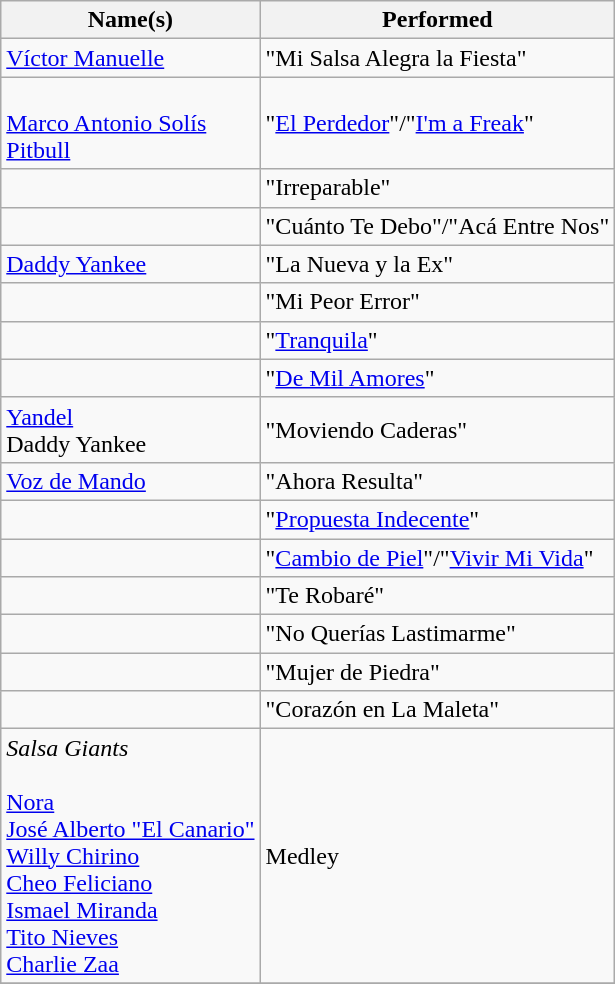<table class="wikitable sortable">
<tr>
<th>Name(s)</th>
<th>Performed</th>
</tr>
<tr>
<td><a href='#'>Víctor Manuelle</a></td>
<td>"Mi Salsa Alegra la Fiesta"</td>
</tr>
<tr>
<td><br><a href='#'>Marco Antonio Solís</a><br><a href='#'>Pitbull</a></td>
<td>"<a href='#'>El Perdedor</a>"/"<a href='#'>I'm a Freak</a>"</td>
</tr>
<tr>
<td></td>
<td>"Irreparable"</td>
</tr>
<tr>
<td></td>
<td>"Cuánto Te Debo"/"Acá Entre Nos"</td>
</tr>
<tr>
<td><a href='#'>Daddy Yankee</a></td>
<td>"La Nueva y la Ex"</td>
</tr>
<tr>
<td></td>
<td>"Mi Peor Error"</td>
</tr>
<tr>
<td></td>
<td>"<a href='#'>Tranquila</a>"</td>
</tr>
<tr>
<td></td>
<td>"<a href='#'>De Mil Amores</a>"</td>
</tr>
<tr>
<td><a href='#'>Yandel</a><br>Daddy Yankee</td>
<td>"Moviendo Caderas"</td>
</tr>
<tr>
<td><a href='#'>Voz de Mando</a></td>
<td>"Ahora Resulta"</td>
</tr>
<tr>
<td></td>
<td>"<a href='#'>Propuesta Indecente</a>"</td>
</tr>
<tr>
<td></td>
<td>"<a href='#'>Cambio de Piel</a>"/"<a href='#'>Vivir Mi Vida</a>"</td>
</tr>
<tr>
<td></td>
<td>"Te Robaré"</td>
</tr>
<tr>
<td></td>
<td>"No Querías Lastimarme"</td>
</tr>
<tr>
<td></td>
<td>"Mujer de Piedra"</td>
</tr>
<tr>
<td></td>
<td>"Corazón en La Maleta"</td>
</tr>
<tr>
<td><em>Salsa Giants</em><br><br><a href='#'>Nora</a><br><a href='#'>José Alberto "El Canario"</a><br><a href='#'>Willy Chirino</a><br><a href='#'>Cheo Feliciano</a><br><a href='#'>Ismael Miranda</a><br><a href='#'>Tito Nieves</a><br><a href='#'>Charlie Zaa</a></td>
<td>Medley</td>
</tr>
<tr>
</tr>
</table>
